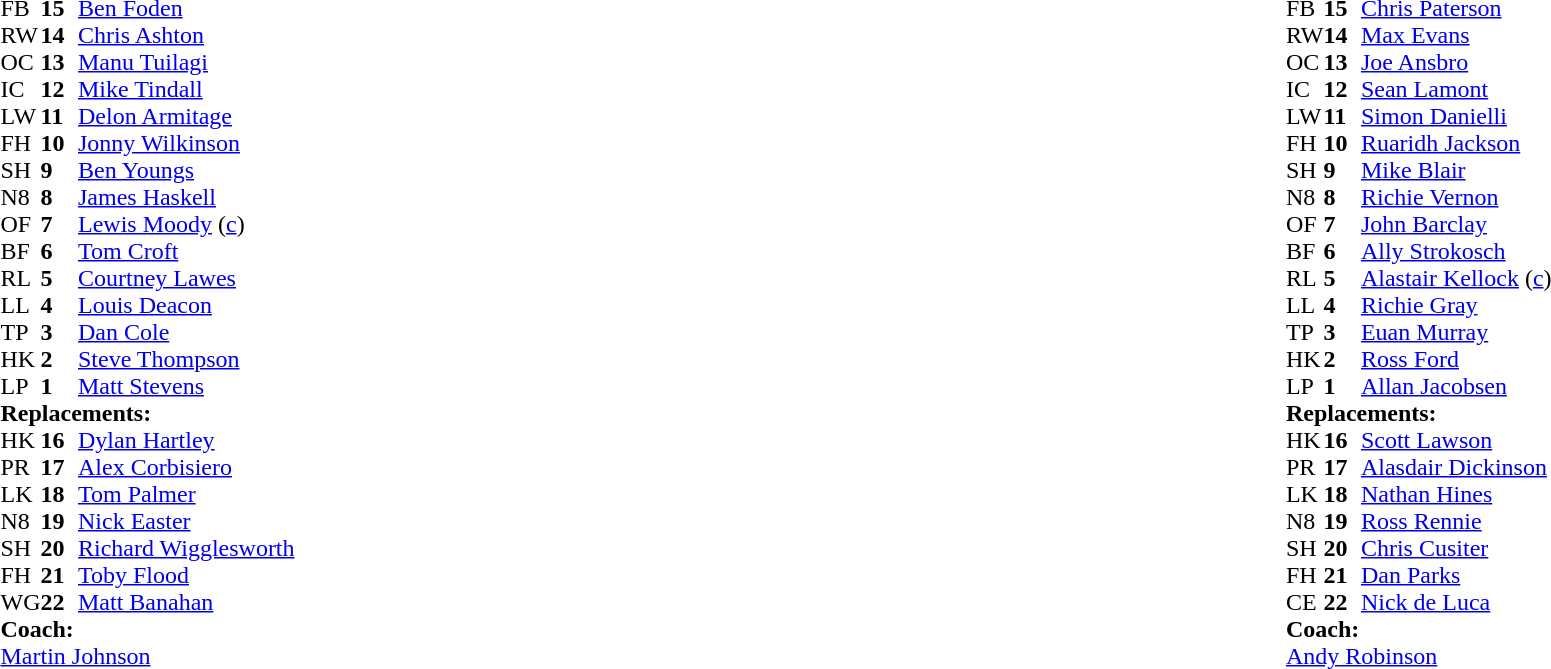<table width="100%">
<tr>
<td style="vertical-align:top" width="50%"><br><table cellspacing="0" cellpadding="0">
<tr>
<th width="25"></th>
<th width="25"></th>
</tr>
<tr>
<td>FB</td>
<td><strong>15</strong></td>
<td><a href='#'>Ben Foden</a></td>
</tr>
<tr>
<td>RW</td>
<td><strong>14</strong></td>
<td><a href='#'>Chris Ashton</a></td>
</tr>
<tr>
<td>OC</td>
<td><strong>13</strong></td>
<td><a href='#'>Manu Tuilagi</a></td>
</tr>
<tr>
<td>IC</td>
<td><strong>12</strong></td>
<td><a href='#'>Mike Tindall</a></td>
<td></td>
<td></td>
</tr>
<tr>
<td>LW</td>
<td><strong>11</strong></td>
<td><a href='#'>Delon Armitage</a></td>
</tr>
<tr>
<td>FH</td>
<td><strong>10</strong></td>
<td><a href='#'>Jonny Wilkinson</a></td>
<td></td>
<td></td>
</tr>
<tr>
<td>SH</td>
<td><strong>9</strong></td>
<td><a href='#'>Ben Youngs</a></td>
<td></td>
<td></td>
</tr>
<tr>
<td>N8</td>
<td><strong>8</strong></td>
<td><a href='#'>James Haskell</a></td>
<td></td>
<td></td>
<td></td>
<td></td>
</tr>
<tr>
<td>OF</td>
<td><strong>7</strong></td>
<td><a href='#'>Lewis Moody</a> (<a href='#'>c</a>)</td>
<td></td>
<td colspan="2"></td>
</tr>
<tr>
<td>BF</td>
<td><strong>6</strong></td>
<td><a href='#'>Tom Croft</a></td>
</tr>
<tr>
<td>RL</td>
<td><strong>5</strong></td>
<td><a href='#'>Courtney Lawes</a></td>
<td></td>
<td></td>
</tr>
<tr>
<td>LL</td>
<td><strong>4</strong></td>
<td><a href='#'>Louis Deacon</a></td>
</tr>
<tr>
<td>TP</td>
<td><strong>3</strong></td>
<td><a href='#'>Dan Cole</a></td>
</tr>
<tr>
<td>HK</td>
<td><strong>2</strong></td>
<td><a href='#'>Steve Thompson</a></td>
<td></td>
<td></td>
</tr>
<tr>
<td>LP</td>
<td><strong>1</strong></td>
<td><a href='#'>Matt Stevens</a></td>
<td></td>
<td></td>
</tr>
<tr>
<td colspan=3><strong>Replacements:</strong></td>
</tr>
<tr>
<td>HK</td>
<td><strong>16</strong></td>
<td><a href='#'>Dylan Hartley</a></td>
<td></td>
<td></td>
</tr>
<tr>
<td>PR</td>
<td><strong>17</strong></td>
<td><a href='#'>Alex Corbisiero</a></td>
<td></td>
<td></td>
</tr>
<tr>
<td>LK</td>
<td><strong>18</strong></td>
<td><a href='#'>Tom Palmer</a></td>
<td></td>
<td></td>
</tr>
<tr>
<td>N8</td>
<td><strong>19</strong></td>
<td><a href='#'>Nick Easter</a></td>
<td></td>
<td></td>
<td></td>
<td></td>
</tr>
<tr>
<td>SH</td>
<td><strong>20</strong></td>
<td><a href='#'>Richard Wigglesworth</a></td>
<td></td>
<td></td>
</tr>
<tr>
<td>FH</td>
<td><strong>21</strong></td>
<td><a href='#'>Toby Flood</a></td>
<td></td>
<td></td>
</tr>
<tr>
<td>WG</td>
<td><strong>22</strong></td>
<td><a href='#'>Matt Banahan</a></td>
<td></td>
<td></td>
</tr>
<tr>
<td colspan=3><strong>Coach:</strong></td>
</tr>
<tr>
<td colspan="4"><a href='#'>Martin Johnson</a></td>
</tr>
</table>
</td>
<td style="vertical-align:top"></td>
<td style="vertical-align:top" width="50%"><br><table cellspacing="0" cellpadding="0" align="center">
<tr>
<th width="25"></th>
<th width="25"></th>
</tr>
<tr>
<td>FB</td>
<td><strong>15</strong></td>
<td><a href='#'>Chris Paterson</a></td>
</tr>
<tr>
<td>RW</td>
<td><strong>14</strong></td>
<td><a href='#'>Max Evans</a></td>
<td></td>
<td></td>
</tr>
<tr>
<td>OC</td>
<td><strong>13</strong></td>
<td><a href='#'>Joe Ansbro</a></td>
</tr>
<tr>
<td>IC</td>
<td><strong>12</strong></td>
<td><a href='#'>Sean Lamont</a></td>
</tr>
<tr>
<td>LW</td>
<td><strong>11</strong></td>
<td><a href='#'>Simon Danielli</a></td>
</tr>
<tr>
<td>FH</td>
<td><strong>10</strong></td>
<td><a href='#'>Ruaridh Jackson</a></td>
<td></td>
<td></td>
</tr>
<tr>
<td>SH</td>
<td><strong>9</strong></td>
<td><a href='#'>Mike Blair</a></td>
<td></td>
<td></td>
</tr>
<tr>
<td>N8</td>
<td><strong>8</strong></td>
<td><a href='#'>Richie Vernon</a></td>
</tr>
<tr>
<td>OF</td>
<td><strong>7</strong></td>
<td><a href='#'>John Barclay</a></td>
<td></td>
<td></td>
</tr>
<tr>
<td>BF</td>
<td><strong>6</strong></td>
<td><a href='#'>Ally Strokosch</a></td>
<td></td>
<td></td>
</tr>
<tr>
<td>RL</td>
<td><strong>5</strong></td>
<td><a href='#'>Alastair Kellock</a> (<a href='#'>c</a>)</td>
</tr>
<tr>
<td>LL</td>
<td><strong>4</strong></td>
<td><a href='#'>Richie Gray</a></td>
</tr>
<tr>
<td>TP</td>
<td><strong>3</strong></td>
<td><a href='#'>Euan Murray</a></td>
</tr>
<tr>
<td>HK</td>
<td><strong>2</strong></td>
<td><a href='#'>Ross Ford</a></td>
</tr>
<tr>
<td>LP</td>
<td><strong>1</strong></td>
<td><a href='#'>Allan Jacobsen</a></td>
<td></td>
<td></td>
</tr>
<tr>
<td colspan=3><strong>Replacements:</strong></td>
</tr>
<tr>
<td>HK</td>
<td><strong>16</strong></td>
<td><a href='#'>Scott Lawson</a></td>
</tr>
<tr>
<td>PR</td>
<td><strong>17</strong></td>
<td><a href='#'>Alasdair Dickinson</a></td>
<td></td>
<td></td>
</tr>
<tr>
<td>LK</td>
<td><strong>18</strong></td>
<td><a href='#'>Nathan Hines</a></td>
<td></td>
<td></td>
</tr>
<tr>
<td>N8</td>
<td><strong>19</strong></td>
<td><a href='#'>Ross Rennie</a></td>
<td></td>
<td></td>
</tr>
<tr>
<td>SH</td>
<td><strong>20</strong></td>
<td><a href='#'>Chris Cusiter</a></td>
<td></td>
<td></td>
</tr>
<tr>
<td>FH</td>
<td><strong>21</strong></td>
<td><a href='#'>Dan Parks</a></td>
<td></td>
<td></td>
</tr>
<tr>
<td>CE</td>
<td><strong>22</strong></td>
<td><a href='#'>Nick de Luca</a></td>
<td></td>
<td></td>
</tr>
<tr>
<td colspan=3><strong>Coach:</strong></td>
</tr>
<tr>
<td colspan="4"> <a href='#'>Andy Robinson</a></td>
</tr>
</table>
</td>
</tr>
</table>
